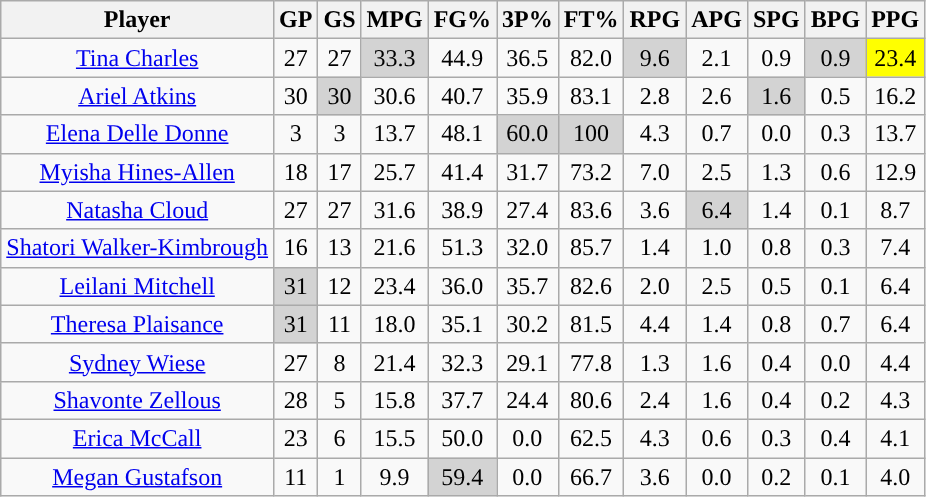<table class="wikitable sortable" style="text-align:center;">
<tr>
<th>Player</th>
<th>GP</th>
<th>GS</th>
<th>MPG</th>
<th>FG%</th>
<th>3P%</th>
<th>FT%</th>
<th>RPG</th>
<th>APG</th>
<th>SPG</th>
<th>BPG</th>
<th>PPG</th>
</tr>
<tr>
<td><a href='#'>Tina Charles</a></td>
<td>27</td>
<td>27</td>
<td style="background:#D3D3D3;">33.3</td>
<td>44.9</td>
<td>36.5</td>
<td>82.0</td>
<td style="background:#D3D3D3;">9.6</td>
<td>2.1</td>
<td>0.9</td>
<td style="background:#D3D3D3;">0.9</td>
<td style="background:yellow;">23.4</td>
</tr>
<tr>
<td><a href='#'>Ariel Atkins</a></td>
<td>30</td>
<td style="background:#D3D3D3;">30</td>
<td>30.6</td>
<td>40.7</td>
<td>35.9</td>
<td>83.1</td>
<td>2.8</td>
<td>2.6</td>
<td style="background:#D3D3D3;">1.6</td>
<td>0.5</td>
<td>16.2</td>
</tr>
<tr>
<td><a href='#'>Elena Delle Donne</a></td>
<td>3</td>
<td>3</td>
<td>13.7</td>
<td>48.1</td>
<td style="background:#D3D3D3;">60.0</td>
<td style="background:#D3D3D3;">100</td>
<td>4.3</td>
<td>0.7</td>
<td>0.0</td>
<td>0.3</td>
<td>13.7</td>
</tr>
<tr>
<td><a href='#'>Myisha Hines-Allen</a></td>
<td>18</td>
<td>17</td>
<td>25.7</td>
<td>41.4</td>
<td>31.7</td>
<td>73.2</td>
<td>7.0</td>
<td>2.5</td>
<td>1.3</td>
<td>0.6</td>
<td>12.9</td>
</tr>
<tr>
<td><a href='#'>Natasha Cloud</a></td>
<td>27</td>
<td>27</td>
<td>31.6</td>
<td>38.9</td>
<td>27.4</td>
<td>83.6</td>
<td>3.6</td>
<td style="background:#D3D3D3;">6.4</td>
<td>1.4</td>
<td>0.1</td>
<td>8.7</td>
</tr>
<tr>
<td><a href='#'>Shatori Walker-Kimbrough</a></td>
<td>16</td>
<td>13</td>
<td>21.6</td>
<td>51.3</td>
<td>32.0</td>
<td>85.7</td>
<td>1.4</td>
<td>1.0</td>
<td>0.8</td>
<td>0.3</td>
<td>7.4</td>
</tr>
<tr>
<td><a href='#'>Leilani Mitchell</a></td>
<td style="background:#D3D3D3;">31</td>
<td>12</td>
<td>23.4</td>
<td>36.0</td>
<td>35.7</td>
<td>82.6</td>
<td>2.0</td>
<td>2.5</td>
<td>0.5</td>
<td>0.1</td>
<td>6.4</td>
</tr>
<tr>
<td><a href='#'>Theresa Plaisance</a></td>
<td style="background:#D3D3D3;">31</td>
<td>11</td>
<td>18.0</td>
<td>35.1</td>
<td>30.2</td>
<td>81.5</td>
<td>4.4</td>
<td>1.4</td>
<td>0.8</td>
<td>0.7</td>
<td>6.4</td>
</tr>
<tr>
<td><a href='#'>Sydney Wiese</a></td>
<td>27</td>
<td>8</td>
<td>21.4</td>
<td>32.3</td>
<td>29.1</td>
<td>77.8</td>
<td>1.3</td>
<td>1.6</td>
<td>0.4</td>
<td>0.0</td>
<td>4.4</td>
</tr>
<tr>
<td><a href='#'>Shavonte Zellous</a></td>
<td>28</td>
<td>5</td>
<td>15.8</td>
<td>37.7</td>
<td>24.4</td>
<td>80.6</td>
<td>2.4</td>
<td>1.6</td>
<td>0.4</td>
<td>0.2</td>
<td>4.3</td>
</tr>
<tr>
<td><a href='#'>Erica McCall</a></td>
<td>23</td>
<td>6</td>
<td>15.5</td>
<td>50.0</td>
<td>0.0</td>
<td>62.5</td>
<td>4.3</td>
<td>0.6</td>
<td>0.3</td>
<td>0.4</td>
<td>4.1</td>
</tr>
<tr>
<td><a href='#'>Megan Gustafson</a></td>
<td>11</td>
<td>1</td>
<td>9.9</td>
<td style="background:#D3D3D3;">59.4</td>
<td>0.0</td>
<td>66.7</td>
<td>3.6</td>
<td>0.0</td>
<td>0.2</td>
<td>0.1</td>
<td>4.0</td>
</tr>
</table>
